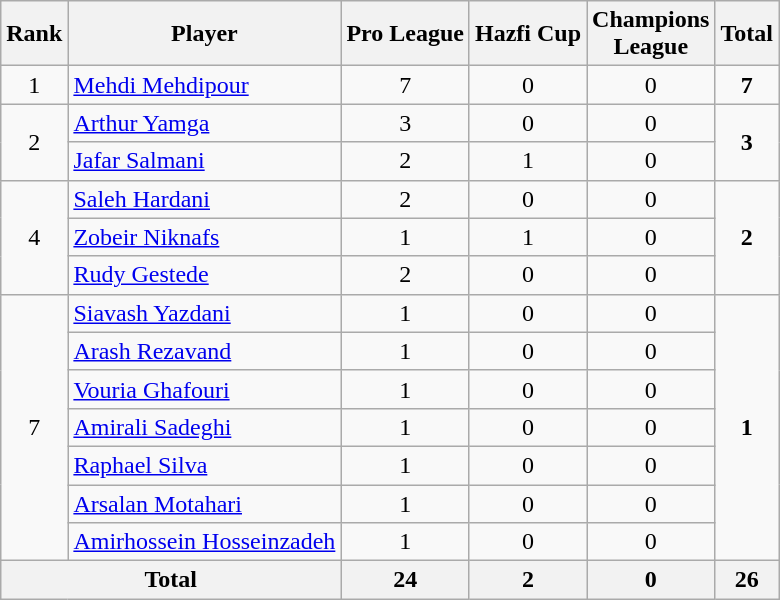<table class="wikitable" style="text-align: center;">
<tr>
<th>Rank</th>
<th>Player</th>
<th>Pro League</th>
<th>Hazfi Cup</th>
<th>Champions<br>League</th>
<th>Total</th>
</tr>
<tr>
<td rowspan=1>1</td>
<td align=left> <a href='#'>Mehdi Mehdipour</a></td>
<td>7</td>
<td>0</td>
<td>0</td>
<td rowspan=1><strong>7</strong></td>
</tr>
<tr>
<td rowspan=2>2</td>
<td align=left> <a href='#'>Arthur Yamga</a></td>
<td>3</td>
<td>0</td>
<td>0</td>
<td rowspan=2><strong>3</strong></td>
</tr>
<tr>
<td align=left> <a href='#'>Jafar Salmani</a></td>
<td>2</td>
<td>1</td>
<td>0</td>
</tr>
<tr>
<td rowspan=3>4</td>
<td align=left> <a href='#'>Saleh Hardani</a></td>
<td>2</td>
<td>0</td>
<td>0</td>
<td rowspan=3><strong>2</strong></td>
</tr>
<tr>
<td align=left> <a href='#'>Zobeir Niknafs</a></td>
<td>1</td>
<td>1</td>
<td>0</td>
</tr>
<tr>
<td align=left> <a href='#'>Rudy Gestede</a></td>
<td>2</td>
<td>0</td>
<td>0</td>
</tr>
<tr>
<td rowspan=7>7</td>
<td align=left> <a href='#'>Siavash Yazdani</a></td>
<td>1</td>
<td>0</td>
<td>0</td>
<td rowspan=7><strong>1</strong></td>
</tr>
<tr>
<td align=left> <a href='#'>Arash Rezavand</a></td>
<td>1</td>
<td>0</td>
<td>0</td>
</tr>
<tr>
<td align=left> <a href='#'>Vouria Ghafouri</a></td>
<td>1</td>
<td>0</td>
<td>0</td>
</tr>
<tr>
<td align=left> <a href='#'>Amirali Sadeghi</a></td>
<td>1</td>
<td>0</td>
<td>0</td>
</tr>
<tr>
<td align=left> <a href='#'>Raphael Silva</a></td>
<td>1</td>
<td>0</td>
<td>0</td>
</tr>
<tr>
<td align=left> <a href='#'>Arsalan Motahari</a></td>
<td>1</td>
<td>0</td>
<td>0</td>
</tr>
<tr>
<td align=left> <a href='#'>Amirhossein Hosseinzadeh</a></td>
<td>1</td>
<td>0</td>
<td>0</td>
</tr>
<tr>
<th colspan=2>Total</th>
<th>24</th>
<th>2</th>
<th>0</th>
<th>26</th>
</tr>
</table>
